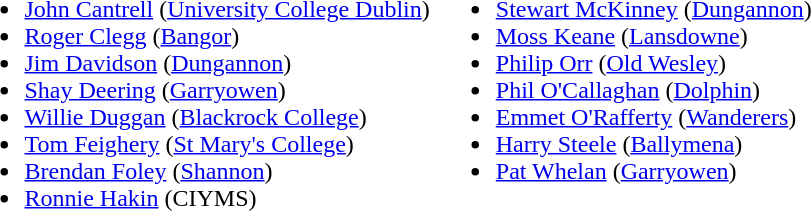<table>
<tr style="vertical-align:top">
<td><br><ul><li><a href='#'>John Cantrell</a> (<a href='#'>University College Dublin</a>)</li><li><a href='#'>Roger Clegg</a> (<a href='#'>Bangor</a>)</li><li><a href='#'>Jim Davidson</a> (<a href='#'>Dungannon</a>)</li><li><a href='#'>Shay Deering</a> (<a href='#'>Garryowen</a>)</li><li><a href='#'>Willie Duggan</a> (<a href='#'>Blackrock College</a>)</li><li><a href='#'>Tom Feighery</a> (<a href='#'>St Mary's College</a>)</li><li><a href='#'>Brendan Foley</a> (<a href='#'>Shannon</a>)</li><li><a href='#'>Ronnie Hakin</a> (CIYMS)</li></ul></td>
<td><br><ul><li><a href='#'>Stewart McKinney</a> (<a href='#'>Dungannon</a>)</li><li><a href='#'>Moss Keane</a> (<a href='#'>Lansdowne</a>)</li><li><a href='#'>Philip Orr</a> (<a href='#'>Old Wesley</a>)</li><li><a href='#'>Phil O'Callaghan</a> (<a href='#'>Dolphin</a>)</li><li><a href='#'>Emmet O'Rafferty</a> (<a href='#'>Wanderers</a>)</li><li><a href='#'>Harry Steele</a> (<a href='#'>Ballymena</a>)</li><li><a href='#'>Pat Whelan</a> (<a href='#'>Garryowen</a>)</li></ul></td>
</tr>
</table>
